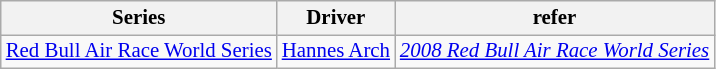<table class="wikitable" style="font-size: 87%;">
<tr>
<th>Series</th>
<th>Driver</th>
<th>refer</th>
</tr>
<tr>
<td><a href='#'>Red Bull Air Race World Series</a></td>
<td> <a href='#'>Hannes Arch</a></td>
<td><em><a href='#'>2008 Red Bull Air Race World Series</a></em></td>
</tr>
</table>
